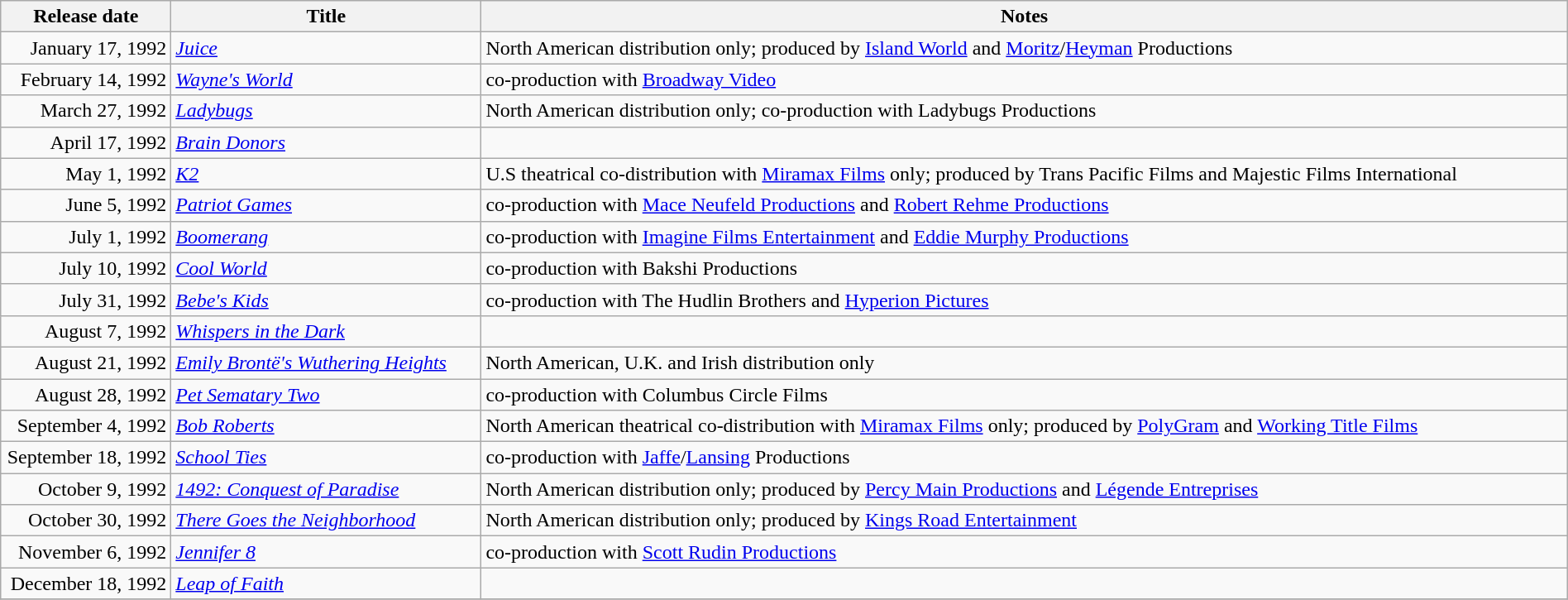<table class="wikitable sortable" style="width:100%;">
<tr>
<th scope="col" style="width:130px;">Release date</th>
<th>Title</th>
<th>Notes</th>
</tr>
<tr>
<td style="text-align:right;">January 17, 1992</td>
<td><em><a href='#'>Juice</a></em></td>
<td>North American distribution only; produced by <a href='#'>Island World</a> and <a href='#'>Moritz</a>/<a href='#'>Heyman</a> Productions</td>
</tr>
<tr>
<td style="text-align:right;">February 14, 1992</td>
<td><em><a href='#'>Wayne's World</a></em></td>
<td>co-production with <a href='#'>Broadway Video</a></td>
</tr>
<tr>
<td style="text-align:right;">March 27, 1992</td>
<td><em><a href='#'>Ladybugs</a></em></td>
<td>North American distribution only; co-production with Ladybugs Productions</td>
</tr>
<tr>
<td style="text-align:right;">April 17, 1992</td>
<td><em><a href='#'>Brain Donors</a></em></td>
<td></td>
</tr>
<tr>
<td style="text-align:right;">May 1, 1992</td>
<td><em><a href='#'>K2</a></em></td>
<td>U.S theatrical co-distribution with <a href='#'>Miramax Films</a> only; produced by Trans Pacific Films and Majestic Films International</td>
</tr>
<tr>
<td style="text-align:right;">June 5, 1992</td>
<td><em><a href='#'>Patriot Games</a></em></td>
<td>co-production with <a href='#'>Mace Neufeld Productions</a> and <a href='#'>Robert Rehme Productions</a></td>
</tr>
<tr>
<td style="text-align:right;">July 1, 1992</td>
<td><em><a href='#'>Boomerang</a></em></td>
<td>co-production with <a href='#'>Imagine Films Entertainment</a> and <a href='#'>Eddie Murphy Productions</a></td>
</tr>
<tr>
<td style="text-align:right;">July 10, 1992</td>
<td><em><a href='#'>Cool World</a></em></td>
<td>co-production with Bakshi Productions</td>
</tr>
<tr>
<td style="text-align:right;">July 31, 1992</td>
<td><em><a href='#'>Bebe's Kids</a></em></td>
<td>co-production with The Hudlin Brothers and <a href='#'>Hyperion Pictures</a></td>
</tr>
<tr>
<td style="text-align:right;">August 7, 1992</td>
<td><em><a href='#'>Whispers in the Dark</a></em></td>
<td></td>
</tr>
<tr>
<td style="text-align:right;">August 21, 1992</td>
<td><em><a href='#'>Emily Brontë's Wuthering Heights</a></em></td>
<td>North American, U.K. and Irish distribution only</td>
</tr>
<tr>
<td style="text-align:right;">August 28, 1992</td>
<td><em><a href='#'>Pet Sematary Two</a></em></td>
<td>co-production with Columbus Circle Films</td>
</tr>
<tr>
<td style="text-align:right;">September 4, 1992</td>
<td><em><a href='#'>Bob Roberts</a></em></td>
<td>North American theatrical co-distribution with <a href='#'>Miramax Films</a> only; produced by <a href='#'>PolyGram</a> and <a href='#'>Working Title Films</a></td>
</tr>
<tr>
<td style="text-align:right;">September 18, 1992</td>
<td><em><a href='#'>School Ties</a></em></td>
<td>co-production with <a href='#'>Jaffe</a>/<a href='#'>Lansing</a> Productions</td>
</tr>
<tr>
<td style="text-align:right;">October 9, 1992</td>
<td><em><a href='#'>1492: Conquest of Paradise</a></em></td>
<td>North American distribution only; produced by <a href='#'>Percy Main Productions</a> and <a href='#'>Légende Entreprises</a></td>
</tr>
<tr>
<td style="text-align:right;">October 30, 1992</td>
<td><em><a href='#'>There Goes the Neighborhood</a></em></td>
<td>North American distribution only; produced by <a href='#'>Kings Road Entertainment</a></td>
</tr>
<tr>
<td style="text-align:right;">November 6, 1992</td>
<td><em><a href='#'>Jennifer 8</a></em></td>
<td>co-production with <a href='#'>Scott Rudin Productions</a></td>
</tr>
<tr>
<td style="text-align:right;">December 18, 1992</td>
<td><em><a href='#'>Leap of Faith</a></em></td>
<td></td>
</tr>
<tr>
</tr>
</table>
